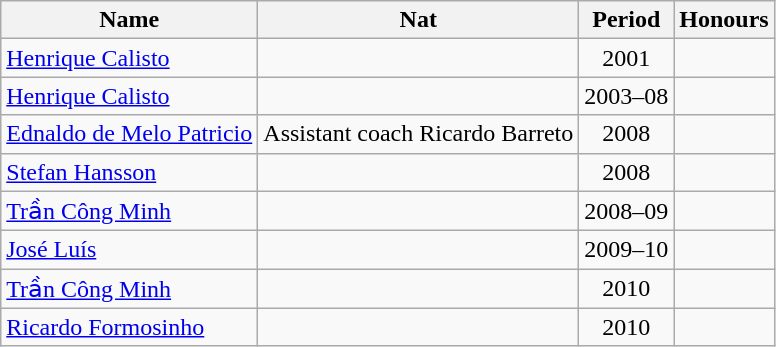<table class="wikitable">
<tr>
<th>Name</th>
<th>Nat</th>
<th>Period</th>
<th>Honours</th>
</tr>
<tr>
<td><a href='#'>Henrique Calisto</a></td>
<td align="center"></td>
<td align="center">2001</td>
<td></td>
</tr>
<tr>
<td><a href='#'>Henrique Calisto</a></td>
<td align="center"></td>
<td align="center">2003–08</td>
<td></td>
</tr>
<tr>
<td><a href='#'>Ednaldo de Melo Patricio</a></td>
<td align="center">Assistant coach Ricardo Barreto </td>
<td align="center">2008</td>
<td></td>
</tr>
<tr>
<td><a href='#'>Stefan Hansson</a></td>
<td align="center"></td>
<td align="center">2008</td>
<td></td>
</tr>
<tr>
<td><a href='#'>Trần Công Minh</a></td>
<td align="center"></td>
<td align="center">2008–09</td>
<td></td>
</tr>
<tr>
<td><a href='#'>José Luís</a></td>
<td align="center"></td>
<td align="center">2009–10</td>
<td></td>
</tr>
<tr>
<td><a href='#'>Trần Công Minh</a></td>
<td align="center"></td>
<td align="center">2010</td>
<td></td>
</tr>
<tr>
<td><a href='#'>Ricardo Formosinho</a></td>
<td align="center"></td>
<td align="center">2010</td>
<td></td>
</tr>
</table>
